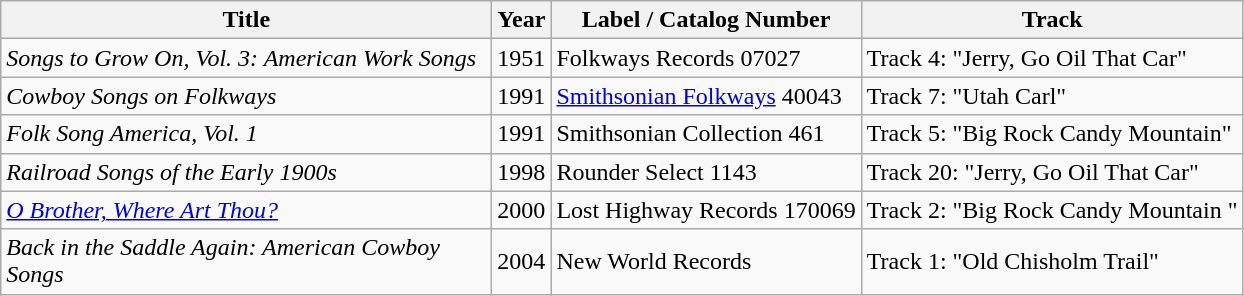<table class="wikitable plainrowheaders">
<tr>
<th scope="col" style="width: 20em;">Title</th>
<th>Year</th>
<th>Label / Catalog Number</th>
<th>Track</th>
</tr>
<tr>
<td scope="row"><em>Songs to Grow On, Vol. 3: American Work Songs</em></td>
<td>1951</td>
<td>Folkways Records 07027</td>
<td>Track 4: "Jerry, Go Oil That Car"</td>
</tr>
<tr>
<td scope="row"><em>Cowboy Songs on Folkways</em></td>
<td>1991</td>
<td><a href='#'>Smithsonian Folkways</a> 40043</td>
<td>Track 7: "Utah Carl"</td>
</tr>
<tr>
<td scope="row"><em>Folk Song America, Vol. 1</em></td>
<td>1991</td>
<td>Smithsonian Collection 461</td>
<td>Track 5: "Big Rock Candy Mountain"</td>
</tr>
<tr>
<td scope="row"><em>Railroad Songs of the Early 1900s</em></td>
<td>1998</td>
<td>Rounder Select 1143</td>
<td>Track 20: "Jerry, Go Oil That Car"</td>
</tr>
<tr>
<td scope="row"><em><a href='#'>O Brother, Where Art Thou?</a></em></td>
<td>2000</td>
<td>Lost Highway Records 170069</td>
<td>Track 2: "Big Rock Candy Mountain "</td>
</tr>
<tr>
<td scope="row"><em>Back in the Saddle Again: American Cowboy Songs</em></td>
<td>2004</td>
<td>New World Records</td>
<td>Track 1: "Old Chisholm Trail"</td>
</tr>
</table>
